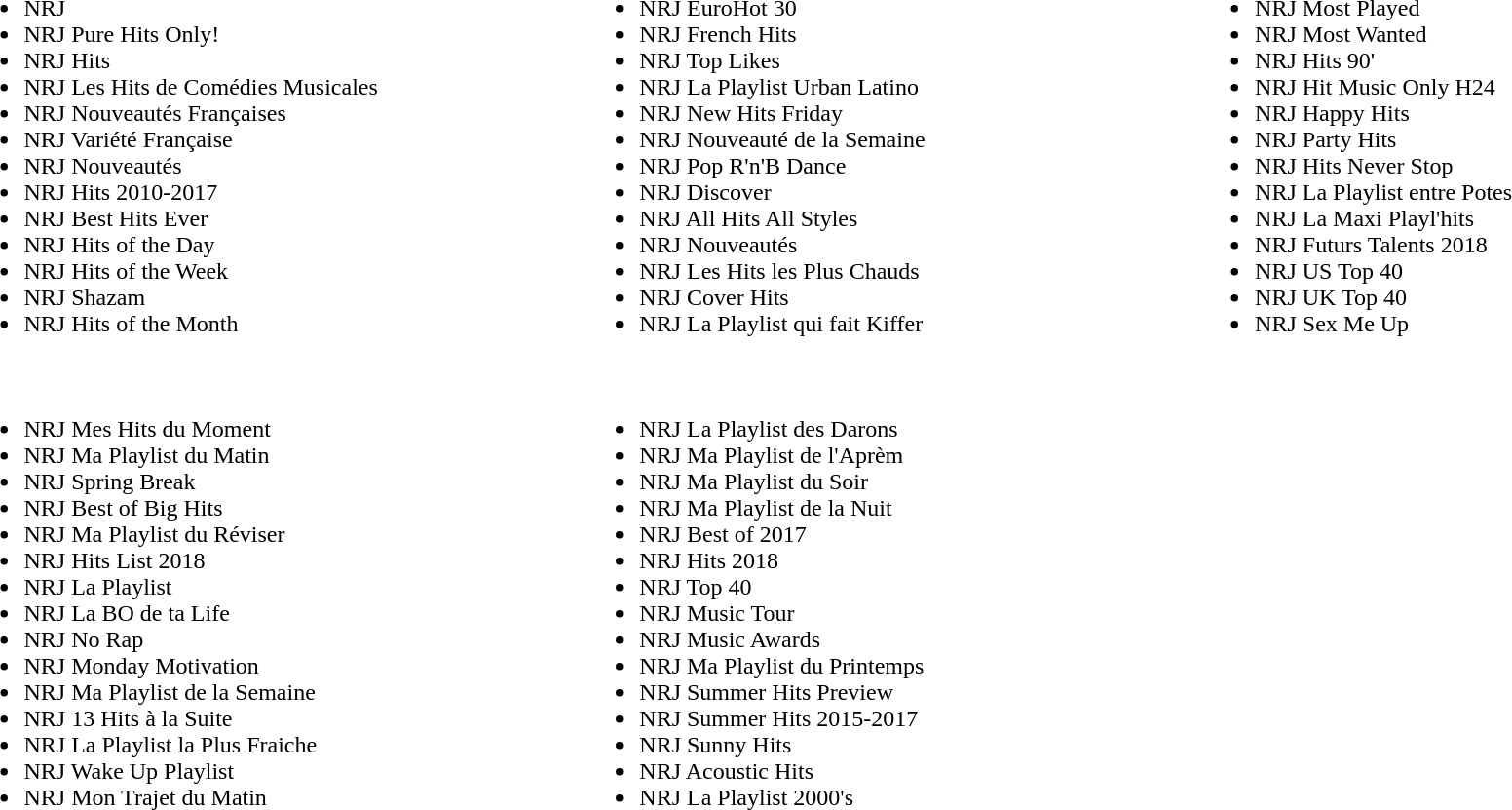<table>
<tr valign="top">
<td width="450"><br><ul><li>NRJ</li><li>NRJ Pure Hits Only!</li><li>NRJ Hits</li><li>NRJ Les Hits de Comédies Musicales</li><li>NRJ Nouveautés Françaises</li><li>NRJ Variété Française</li><li>NRJ Nouveautés</li><li>NRJ Hits 2010-2017</li><li>NRJ Best Hits Ever</li><li>NRJ Hits of the Day</li><li>NRJ Hits of the Week</li><li>NRJ Shazam</li><li>NRJ Hits of the Month</li></ul></td>
<td width="450"><br><ul><li>NRJ EuroHot 30</li><li>NRJ French Hits</li><li>NRJ Top Likes</li><li>NRJ La Playlist Urban Latino</li><li>NRJ New Hits Friday</li><li>NRJ Nouveauté de la Semaine</li><li>NRJ Pop R'n'B Dance</li><li>NRJ Discover</li><li>NRJ All Hits All Styles</li><li>NRJ Nouveautés</li><li>NRJ Les Hits les Plus Chauds</li><li>NRJ Cover Hits</li><li>NRJ La Playlist qui fait Kiffer</li></ul></td>
<td rowspan="2" width="450"><br><ul><li>NRJ Most Played</li><li>NRJ Most Wanted</li><li>NRJ Hits 90'</li><li>NRJ Hit Music Only H24</li><li>NRJ Happy Hits</li><li>NRJ Party Hits</li><li>NRJ Hits Never Stop</li><li>NRJ La Playlist entre Potes</li><li>NRJ La Maxi Playl'hits</li><li>NRJ Futurs Talents 2018</li><li>NRJ US Top 40</li><li>NRJ UK Top 40</li><li>NRJ Sex Me Up</li></ul></td>
</tr>
<tr>
<td><br><ul><li>NRJ Mes Hits du Moment</li><li>NRJ Ma Playlist du Matin</li><li>NRJ Spring Break</li><li>NRJ Best of Big Hits</li><li>NRJ Ma Playlist du Réviser</li><li>NRJ Hits List 2018</li><li>NRJ La Playlist</li><li>NRJ La BO de ta Life</li><li>NRJ No Rap</li><li>NRJ Monday Motivation</li><li>NRJ Ma Playlist de la Semaine</li><li>NRJ 13 Hits à la Suite</li><li>NRJ La Playlist la Plus Fraiche</li><li>NRJ Wake Up Playlist</li><li>NRJ Mon Trajet du Matin</li></ul></td>
<td><br><ul><li>NRJ La Playlist des Darons</li><li>NRJ Ma Playlist de l'Aprèm</li><li>NRJ Ma Playlist du Soir</li><li>NRJ Ma Playlist de la Nuit</li><li>NRJ Best of 2017</li><li>NRJ Hits 2018</li><li>NRJ Top 40</li><li>NRJ Music Tour</li><li>NRJ Music Awards</li><li>NRJ Ma Playlist du Printemps</li><li>NRJ Summer Hits Preview</li><li>NRJ Summer Hits 2015-2017</li><li>NRJ Sunny Hits</li><li>NRJ Acoustic Hits</li><li>NRJ La Playlist 2000's</li></ul></td>
</tr>
</table>
